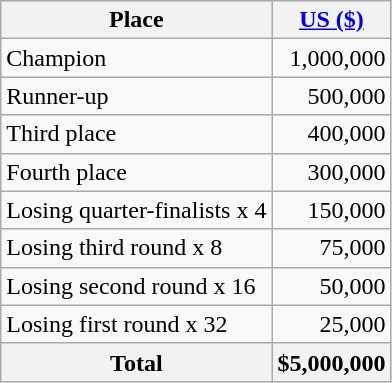<table class="wikitable">
<tr>
<th>Place</th>
<th><a href='#'>US ($)</a></th>
</tr>
<tr>
<td>Champion</td>
<td align=right>1,000,000</td>
</tr>
<tr>
<td>Runner-up</td>
<td align=right>500,000</td>
</tr>
<tr>
<td>Third place</td>
<td align=right>400,000</td>
</tr>
<tr>
<td>Fourth place</td>
<td align=right>300,000</td>
</tr>
<tr>
<td>Losing quarter-finalists x 4</td>
<td align=right>150,000</td>
</tr>
<tr>
<td>Losing third round x 8</td>
<td align=right>75,000</td>
</tr>
<tr>
<td>Losing second round x 16</td>
<td align=right>50,000</td>
</tr>
<tr>
<td>Losing first round x 32</td>
<td align=right>25,000</td>
</tr>
<tr>
<th>Total</th>
<th>$5,000,000</th>
</tr>
</table>
